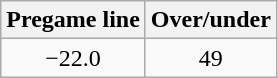<table class="wikitable" style="margin-left: auto; margin-right: auto; border: none; display: inline-table;">
<tr style="text-align:center">
<th style=>Pregame line</th>
<th style=>Over/under</th>
</tr>
<tr style="text-align:center">
<td>−22.0</td>
<td>49</td>
</tr>
</table>
